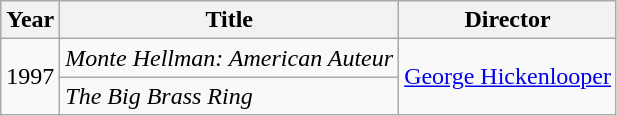<table class="wikitable">
<tr>
<th>Year</th>
<th>Title</th>
<th>Director</th>
</tr>
<tr>
<td rowspan=2>1997</td>
<td><em>Monte Hellman: American Auteur</em></td>
<td rowspan=2><a href='#'>George Hickenlooper</a></td>
</tr>
<tr>
<td><em>The Big Brass Ring</em></td>
</tr>
</table>
